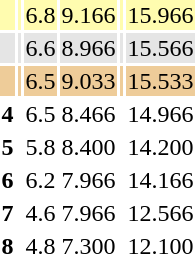<table>
<tr style="background: #fffcaf">
<th scope=row style="text-align:center"></th>
<td align=left></td>
<td>6.8</td>
<td>9.166</td>
<td></td>
<td>15.966</td>
</tr>
<tr style="background: #e5e5e5">
<th scope=row style="text-align:center"></th>
<td align=left></td>
<td>6.6</td>
<td>8.966</td>
<td></td>
<td>15.566</td>
</tr>
<tr style="background: #eecc99">
<th scope=row style="text-align:center"></th>
<td align=left></td>
<td>6.5</td>
<td>9.033</td>
<td></td>
<td>15.533</td>
</tr>
<tr>
<th scope=row style="text-align:center">4</th>
<td align=left></td>
<td>6.5</td>
<td>8.466</td>
<td></td>
<td>14.966</td>
</tr>
<tr>
<th scope=row style="text-align:center">5</th>
<td align=left></td>
<td>5.8</td>
<td>8.400</td>
<td></td>
<td>14.200</td>
</tr>
<tr>
<th scope=row style="text-align:center">6</th>
<td align=left></td>
<td>6.2</td>
<td>7.966</td>
<td></td>
<td>14.166</td>
</tr>
<tr>
<th scope=row style="text-align:center">7</th>
<td align=left></td>
<td>4.6</td>
<td>7.966</td>
<td></td>
<td>12.566</td>
</tr>
<tr>
<th scope=row style="text-align:center">8</th>
<td align=left></td>
<td>4.8</td>
<td>7.300</td>
<td></td>
<td>12.100</td>
</tr>
<tr>
</tr>
</table>
